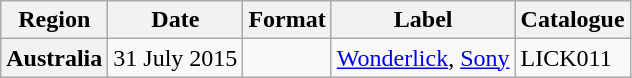<table class="wikitable plainrowheaders">
<tr>
<th scope="col">Region</th>
<th scope="col">Date</th>
<th scope="col">Format</th>
<th scope="col">Label</th>
<th scope="col">Catalogue</th>
</tr>
<tr>
<th scope="row">Australia</th>
<td>31 July 2015</td>
<td></td>
<td><a href='#'>Wonderlick</a>, <a href='#'>Sony</a></td>
<td>LICK011</td>
</tr>
</table>
